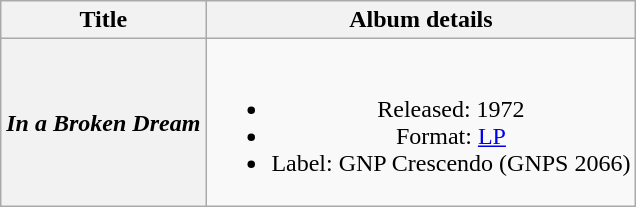<table class="wikitable plainrowheaders" style="text-align:center;" border="1">
<tr>
<th>Title</th>
<th>Album details</th>
</tr>
<tr>
<th scope="row"><em>In a Broken Dream</em></th>
<td><br><ul><li>Released: 1972</li><li>Format: <a href='#'>LP</a></li><li>Label: GNP Crescendo (GNPS 2066)</li></ul></td>
</tr>
</table>
